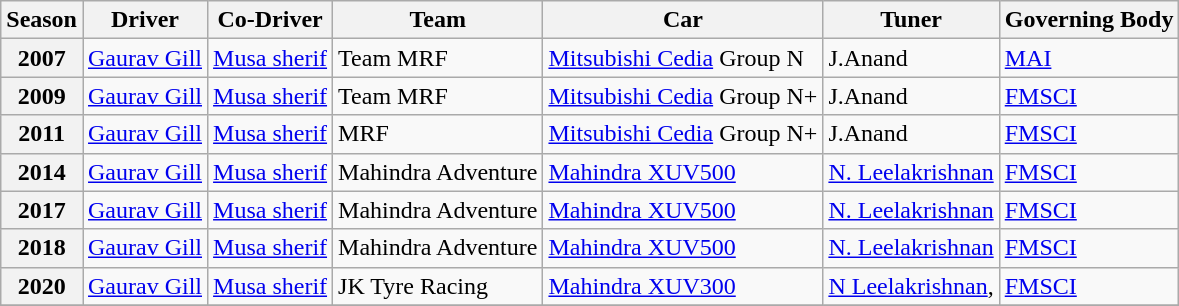<table class="wikitable">
<tr>
<th>Season</th>
<th>Driver</th>
<th>Co-Driver</th>
<th>Team</th>
<th>Car</th>
<th>Tuner</th>
<th>Governing Body</th>
</tr>
<tr>
<th>2007</th>
<td> <a href='#'>Gaurav Gill</a></td>
<td><a href='#'>Musa sherif</a></td>
<td>Team MRF</td>
<td><a href='#'>Mitsubishi Cedia</a> Group N</td>
<td>J.Anand</td>
<td><a href='#'>MAI</a></td>
</tr>
<tr>
<th>2009</th>
<td> <a href='#'>Gaurav Gill</a></td>
<td><a href='#'>Musa sherif</a></td>
<td>Team MRF</td>
<td><a href='#'>Mitsubishi Cedia</a> Group N+</td>
<td>J.Anand</td>
<td><a href='#'>FMSCI</a></td>
</tr>
<tr>
<th>2011</th>
<td> <a href='#'>Gaurav Gill</a></td>
<td><a href='#'>Musa sherif</a></td>
<td>MRF</td>
<td><a href='#'>Mitsubishi Cedia</a> Group N+</td>
<td>J.Anand</td>
<td><a href='#'>FMSCI</a></td>
</tr>
<tr>
<th>2014</th>
<td> <a href='#'>Gaurav Gill</a></td>
<td><a href='#'>Musa sherif</a></td>
<td>Mahindra Adventure</td>
<td><a href='#'>Mahindra XUV500</a></td>
<td><a href='#'>N. Leelakrishnan</a></td>
<td><a href='#'>FMSCI</a></td>
</tr>
<tr>
<th>2017</th>
<td> <a href='#'>Gaurav Gill</a></td>
<td><a href='#'>Musa sherif</a></td>
<td>Mahindra Adventure</td>
<td><a href='#'>Mahindra XUV500</a></td>
<td><a href='#'>N. Leelakrishnan</a></td>
<td><a href='#'>FMSCI</a></td>
</tr>
<tr>
<th>2018</th>
<td> <a href='#'>Gaurav Gill</a></td>
<td><a href='#'>Musa sherif</a></td>
<td>Mahindra Adventure</td>
<td><a href='#'>Mahindra XUV500</a></td>
<td><a href='#'>N. Leelakrishnan</a></td>
<td><a href='#'>FMSCI</a></td>
</tr>
<tr>
<th>2020</th>
<td> <a href='#'>Gaurav Gill</a></td>
<td><a href='#'>Musa sherif</a></td>
<td>JK Tyre Racing</td>
<td><a href='#'>Mahindra XUV300</a></td>
<td><a href='#'>N Leelakrishnan</a>,</td>
<td><a href='#'>FMSCI</a></td>
</tr>
<tr>
</tr>
</table>
